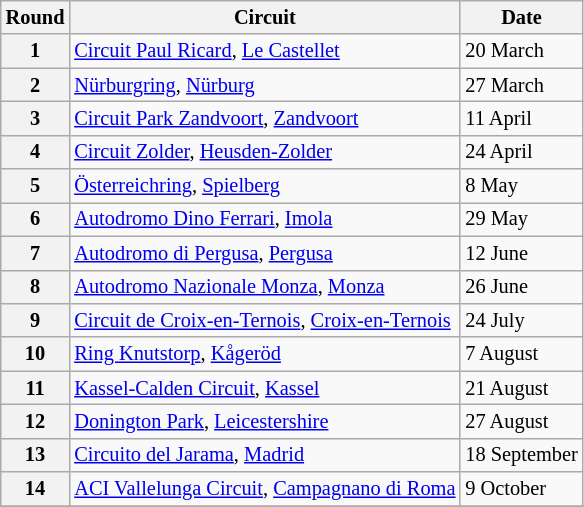<table class="wikitable" style="font-size: 85%;">
<tr>
<th colspan="2">Round</th>
<th>Circuit</th>
<th>Date</th>
</tr>
<tr>
<th colspan="2">1</th>
<td> <a href='#'>Circuit Paul Ricard</a>, <a href='#'>Le Castellet</a></td>
<td>20 March</td>
</tr>
<tr>
<th colspan="2">2</th>
<td> <a href='#'>Nürburgring</a>, <a href='#'>Nürburg</a></td>
<td>27 March</td>
</tr>
<tr>
<th colspan="2">3</th>
<td> <a href='#'>Circuit Park Zandvoort</a>, <a href='#'>Zandvoort</a></td>
<td>11 April</td>
</tr>
<tr>
<th colspan="2">4</th>
<td> <a href='#'>Circuit Zolder</a>, <a href='#'>Heusden-Zolder</a></td>
<td>24 April</td>
</tr>
<tr>
<th colspan="2">5</th>
<td> <a href='#'>Österreichring</a>, <a href='#'>Spielberg</a></td>
<td>8 May</td>
</tr>
<tr>
<th colspan="2">6</th>
<td> <a href='#'>Autodromo Dino Ferrari</a>, <a href='#'>Imola</a></td>
<td>29 May</td>
</tr>
<tr>
<th colspan="2">7</th>
<td> <a href='#'>Autodromo di Pergusa</a>, <a href='#'>Pergusa</a></td>
<td>12 June</td>
</tr>
<tr>
<th colspan="2">8</th>
<td> <a href='#'>Autodromo Nazionale Monza</a>, <a href='#'>Monza</a></td>
<td>26 June</td>
</tr>
<tr>
<th colspan="2">9</th>
<td> <a href='#'>Circuit de Croix-en-Ternois</a>, <a href='#'>Croix-en-Ternois</a></td>
<td>24 July</td>
</tr>
<tr>
<th colspan="2">10</th>
<td> <a href='#'>Ring Knutstorp</a>, <a href='#'>Kågeröd</a></td>
<td>7 August</td>
</tr>
<tr>
<th colspan="2">11</th>
<td> <a href='#'>Kassel-Calden Circuit</a>, <a href='#'>Kassel</a></td>
<td>21 August</td>
</tr>
<tr>
<th colspan="2">12</th>
<td> <a href='#'>Donington Park</a>, <a href='#'>Leicestershire</a></td>
<td>27 August</td>
</tr>
<tr>
<th colspan="2">13</th>
<td> <a href='#'>Circuito del Jarama</a>, <a href='#'>Madrid</a></td>
<td>18 September</td>
</tr>
<tr>
<th colspan="2">14</th>
<td> <a href='#'>ACI Vallelunga Circuit</a>, <a href='#'>Campagnano di Roma</a></td>
<td>9 October</td>
</tr>
<tr>
</tr>
</table>
